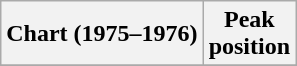<table class="wikitable plainrowheaders" style="text-align:center">
<tr>
<th scope="col">Chart (1975–1976)</th>
<th scope="col">Peak<br>position</th>
</tr>
<tr>
</tr>
</table>
